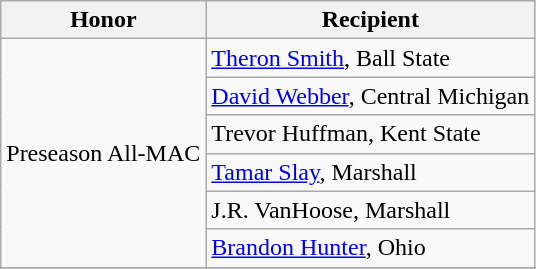<table class="wikitable" border="1">
<tr>
<th>Honor</th>
<th>Recipient</th>
</tr>
<tr>
<td rowspan=6 valign=middle>Preseason All-MAC</td>
<td><a href='#'>Theron Smith</a>, Ball State</td>
</tr>
<tr>
<td><a href='#'>David Webber</a>, Central Michigan</td>
</tr>
<tr>
<td>Trevor Huffman, Kent State</td>
</tr>
<tr>
<td><a href='#'>Tamar Slay</a>, Marshall</td>
</tr>
<tr>
<td>J.R. VanHoose, Marshall</td>
</tr>
<tr>
<td><a href='#'>Brandon Hunter</a>, Ohio</td>
</tr>
<tr>
</tr>
</table>
